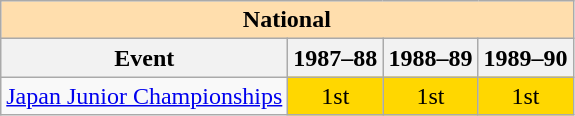<table class="wikitable" style="text-align:center">
<tr>
<th style="background-color: #ffdead; " colspan=4 align=center>National</th>
</tr>
<tr>
<th>Event</th>
<th>1987–88</th>
<th>1988–89</th>
<th>1989–90</th>
</tr>
<tr>
<td align=left><a href='#'>Japan Junior Championships</a></td>
<td bgcolor=gold>1st</td>
<td bgcolor=gold>1st</td>
<td bgcolor=gold>1st</td>
</tr>
</table>
